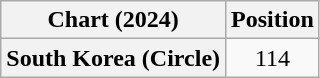<table class="wikitable plainrowheaders" style="text-align:center">
<tr>
<th scope="col">Chart (2024)</th>
<th scope="col">Position</th>
</tr>
<tr>
<th scope="row">South Korea (Circle)</th>
<td>114</td>
</tr>
</table>
